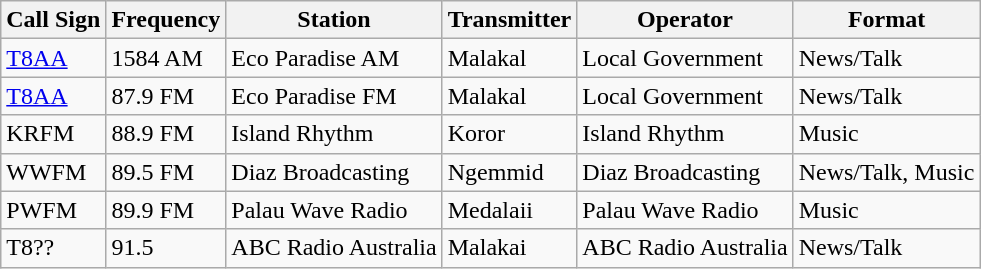<table class="wikitable">
<tr>
<th>Call Sign</th>
<th>Frequency</th>
<th>Station</th>
<th>Transmitter</th>
<th>Operator</th>
<th>Format</th>
</tr>
<tr>
<td><a href='#'>T8AA</a></td>
<td>1584 AM</td>
<td>Eco Paradise AM</td>
<td>Malakal</td>
<td>Local Government</td>
<td>News/Talk</td>
</tr>
<tr>
<td><a href='#'>T8AA</a></td>
<td>87.9 FM</td>
<td>Eco Paradise FM</td>
<td>Malakal</td>
<td>Local Government</td>
<td>News/Talk</td>
</tr>
<tr>
<td>KRFM</td>
<td>88.9 FM</td>
<td>Island Rhythm</td>
<td>Koror</td>
<td>Island Rhythm</td>
<td>Music</td>
</tr>
<tr>
<td>WWFM</td>
<td>89.5 FM</td>
<td>Diaz Broadcasting</td>
<td>Ngemmid</td>
<td>Diaz Broadcasting</td>
<td>News/Talk, Music</td>
</tr>
<tr>
<td>PWFM</td>
<td>89.9 FM</td>
<td>Palau Wave Radio</td>
<td>Medalaii</td>
<td>Palau Wave Radio</td>
<td>Music</td>
</tr>
<tr>
<td>T8??</td>
<td>91.5</td>
<td>ABC Radio Australia</td>
<td>Malakai</td>
<td>ABC Radio Australia</td>
<td>News/Talk</td>
</tr>
</table>
